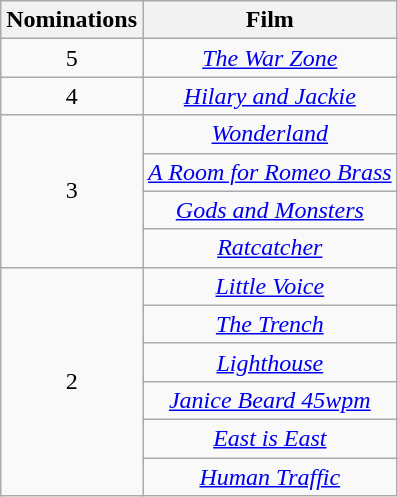<table class="wikitable plainrowheaders" style="text-align:center;">
<tr>
<th scope="col" style="width:55px;">Nominations</th>
<th scope="col" style="text-align:center;">Film</th>
</tr>
<tr>
<td>5</td>
<td><em><a href='#'>The War Zone</a></em></td>
</tr>
<tr>
<td>4</td>
<td><em><a href='#'>Hilary and Jackie</a></em></td>
</tr>
<tr>
<td rowspan="4">3</td>
<td><a href='#'><em>Wonderland</em></a></td>
</tr>
<tr>
<td><em><a href='#'>A Room for Romeo Brass</a></em></td>
</tr>
<tr>
<td><em><a href='#'>Gods and Monsters</a></em></td>
</tr>
<tr>
<td><em><a href='#'>Ratcatcher</a></em></td>
</tr>
<tr>
<td rowspan="6">2</td>
<td><em><a href='#'>Little Voice</a></em></td>
</tr>
<tr>
<td><em><a href='#'>The Trench</a></em></td>
</tr>
<tr>
<td><em><a href='#'>Lighthouse</a></em></td>
</tr>
<tr>
<td><em><a href='#'>Janice Beard 45wpm</a></em></td>
</tr>
<tr>
<td><em><a href='#'>East is East</a></em></td>
</tr>
<tr>
<td><em><a href='#'>Human Traffic</a></em></td>
</tr>
</table>
